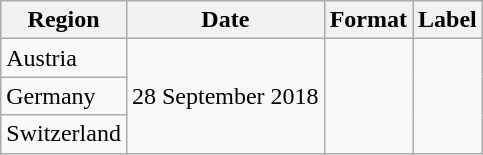<table class="wikitable">
<tr>
<th scope="col">Region</th>
<th scope="col">Date</th>
<th scope="col">Format</th>
<th scope="col">Label</th>
</tr>
<tr>
<td>Austria</td>
<td rowspan="3">28 September 2018</td>
<td rowspan="3"></td>
<td rowspan="3"></td>
</tr>
<tr>
<td>Germany</td>
</tr>
<tr>
<td>Switzerland</td>
</tr>
</table>
